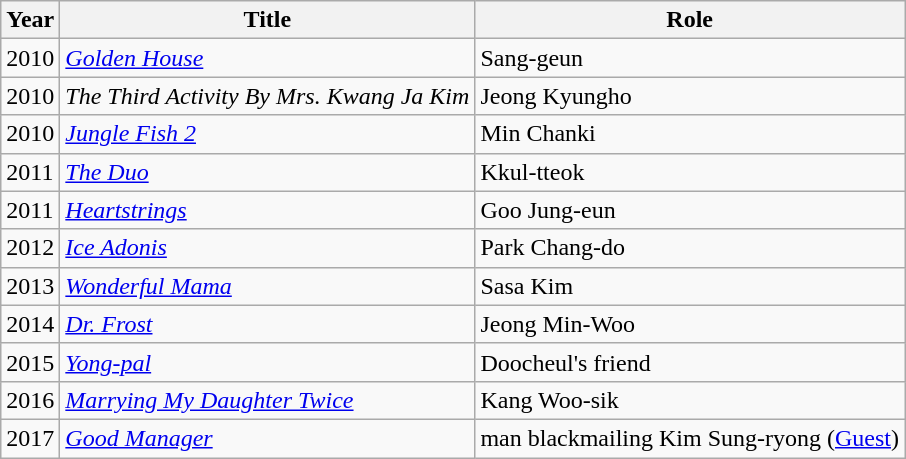<table class="wikitable sortable">
<tr>
<th>Year</th>
<th>Title</th>
<th>Role</th>
</tr>
<tr>
<td>2010</td>
<td><em><a href='#'>Golden House</a></em></td>
<td>Sang-geun</td>
</tr>
<tr>
<td>2010</td>
<td><em>The Third Activity By Mrs. Kwang Ja Kim</em></td>
<td>Jeong Kyungho</td>
</tr>
<tr>
<td>2010</td>
<td><em><a href='#'>Jungle Fish 2</a></em></td>
<td>Min Chanki</td>
</tr>
<tr>
<td>2011</td>
<td><em><a href='#'>The Duo</a></em></td>
<td>Kkul-tteok</td>
</tr>
<tr>
<td>2011</td>
<td><em><a href='#'>Heartstrings</a></em></td>
<td>Goo Jung-eun</td>
</tr>
<tr>
<td>2012</td>
<td><em><a href='#'>Ice Adonis</a></em></td>
<td>Park Chang-do</td>
</tr>
<tr>
<td>2013</td>
<td><em><a href='#'>Wonderful Mama</a></em></td>
<td>Sasa Kim</td>
</tr>
<tr>
<td>2014</td>
<td><em><a href='#'>Dr. Frost</a></em></td>
<td>Jeong Min-Woo</td>
</tr>
<tr>
<td>2015</td>
<td><em><a href='#'>Yong-pal</a></em></td>
<td>Doocheul's friend</td>
</tr>
<tr>
<td>2016</td>
<td><em><a href='#'>Marrying My Daughter Twice</a></em></td>
<td>Kang Woo-sik</td>
</tr>
<tr>
<td>2017</td>
<td><em><a href='#'>Good Manager</a></em></td>
<td>man blackmailing Kim Sung-ryong (<a href='#'>Guest</a>)</td>
</tr>
</table>
